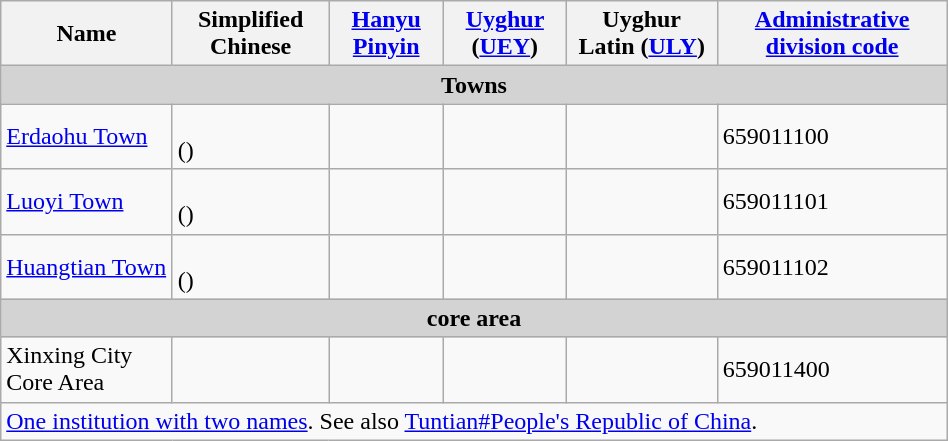<table class="wikitable" align="center" style="width:50%; border="1">
<tr>
<th>Name</th>
<th>Simplified Chinese</th>
<th><a href='#'>Hanyu Pinyin</a></th>
<th><a href='#'>Uyghur</a> (<a href='#'>UEY</a>)</th>
<th>Uyghur Latin (<a href='#'>ULY</a>)</th>
<th><a href='#'>Administrative division code</a></th>
</tr>
<tr --------->
<td colspan="7"  style="text-align:center; background:#d3d3d3;"><strong>Towns</strong></td>
</tr>
<tr --------->
<td><a href='#'>Erdaohu Town</a><br></td>
<td><br>()</td>
<td></td>
<td></td>
<td></td>
<td>659011100</td>
</tr>
<tr>
<td><a href='#'>Luoyi Town</a><br></td>
<td><br>()</td>
<td></td>
<td></td>
<td></td>
<td>659011101</td>
</tr>
<tr>
<td><a href='#'>Huangtian Town</a><br></td>
<td><br>()</td>
<td></td>
<td></td>
<td></td>
<td>659011102</td>
</tr>
<tr --------->
<td colspan="7"  style="text-align:center; background:#d3d3d3;"><strong>core area</strong></td>
</tr>
<tr --------->
<td>Xinxing City Core Area</td>
<td></td>
<td></td>
<td></td>
<td></td>
<td>659011400</td>
</tr>
<tr --------->
<td colspan="7"><div> <a href='#'>One institution with two names</a>. See also <a href='#'>Tuntian#People's Republic of China</a>.<br></div></td>
</tr>
</table>
